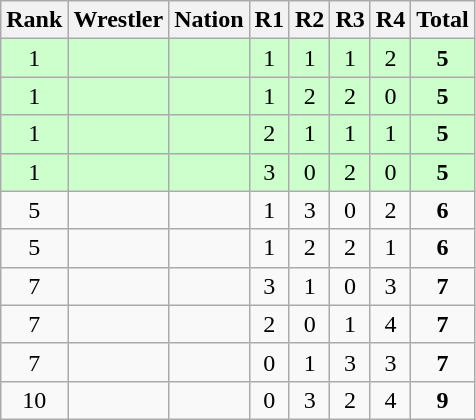<table class="wikitable sortable" style="text-align:center;">
<tr>
<th>Rank</th>
<th>Wrestler</th>
<th>Nation</th>
<th>R1</th>
<th>R2</th>
<th>R3</th>
<th>R4</th>
<th>Total</th>
</tr>
<tr style="background:#cfc;">
<td>1</td>
<td align=left></td>
<td align=left></td>
<td>1</td>
<td>1</td>
<td>1</td>
<td>2</td>
<td><strong>5</strong></td>
</tr>
<tr style="background:#cfc;">
<td>1</td>
<td align=left></td>
<td align=left></td>
<td>1</td>
<td>2</td>
<td>2</td>
<td>0</td>
<td><strong>5</strong></td>
</tr>
<tr style="background:#cfc;">
<td>1</td>
<td align=left></td>
<td align=left></td>
<td>2</td>
<td>1</td>
<td>1</td>
<td>1</td>
<td><strong>5</strong></td>
</tr>
<tr style="background:#cfc;">
<td>1</td>
<td align=left></td>
<td align=left></td>
<td>3</td>
<td>0</td>
<td>2</td>
<td>0</td>
<td><strong>5</strong></td>
</tr>
<tr>
<td>5</td>
<td align=left></td>
<td align=left></td>
<td>1</td>
<td>3</td>
<td>0</td>
<td>2</td>
<td><strong>6</strong></td>
</tr>
<tr>
<td>5</td>
<td align=left></td>
<td align=left></td>
<td>1</td>
<td>2</td>
<td>2</td>
<td>1</td>
<td><strong>6</strong></td>
</tr>
<tr>
<td>7</td>
<td align=left></td>
<td align=left></td>
<td>3</td>
<td>1</td>
<td>0</td>
<td>3</td>
<td><strong>7</strong></td>
</tr>
<tr>
<td>7</td>
<td align=left></td>
<td align=left></td>
<td>2</td>
<td>0</td>
<td>1</td>
<td>4</td>
<td><strong>7</strong></td>
</tr>
<tr>
<td>7</td>
<td align=left></td>
<td align=left></td>
<td>0</td>
<td>1</td>
<td>3</td>
<td>3</td>
<td><strong>7</strong></td>
</tr>
<tr>
<td>10</td>
<td align=left></td>
<td align=left></td>
<td>0</td>
<td>3</td>
<td>2</td>
<td>4</td>
<td><strong>9</strong></td>
</tr>
</table>
